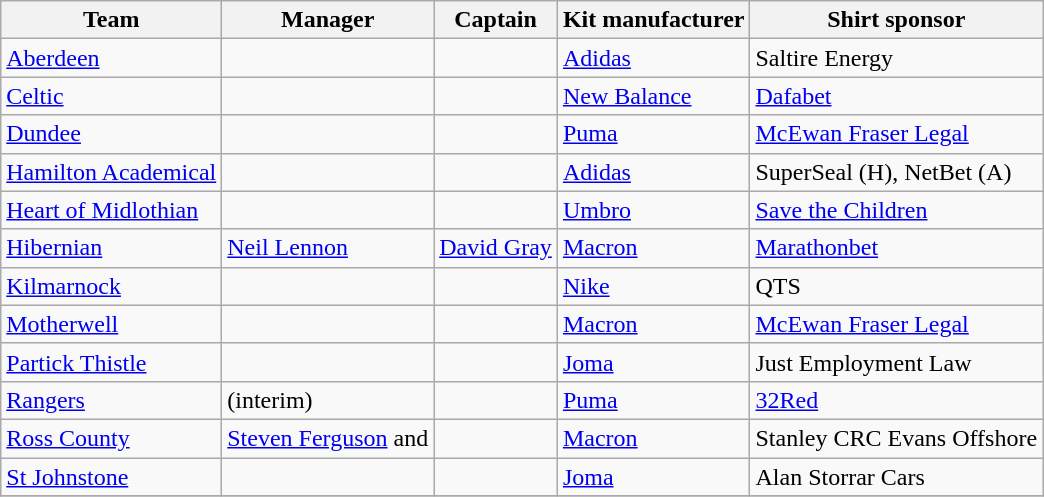<table class="wikitable sortable">
<tr>
<th>Team</th>
<th>Manager</th>
<th>Captain</th>
<th>Kit manufacturer</th>
<th>Shirt sponsor</th>
</tr>
<tr>
<td><a href='#'>Aberdeen</a></td>
<td> </td>
<td> </td>
<td><a href='#'>Adidas</a></td>
<td>Saltire Energy</td>
</tr>
<tr>
<td><a href='#'>Celtic</a></td>
<td> </td>
<td> </td>
<td><a href='#'>New Balance</a></td>
<td><a href='#'>Dafabet</a></td>
</tr>
<tr>
<td><a href='#'>Dundee</a></td>
<td> </td>
<td> </td>
<td><a href='#'>Puma</a></td>
<td><a href='#'>McEwan Fraser Legal</a></td>
</tr>
<tr>
<td><a href='#'>Hamilton Academical</a></td>
<td> </td>
<td> </td>
<td><a href='#'>Adidas</a></td>
<td>SuperSeal (H), NetBet (A)</td>
</tr>
<tr>
<td><a href='#'>Heart of Midlothian</a></td>
<td> </td>
<td> </td>
<td><a href='#'>Umbro</a></td>
<td><a href='#'>Save the Children</a></td>
</tr>
<tr>
<td><a href='#'>Hibernian</a></td>
<td> <a href='#'>Neil Lennon</a></td>
<td> <a href='#'>David Gray</a></td>
<td><a href='#'>Macron</a></td>
<td><a href='#'>Marathonbet</a></td>
</tr>
<tr>
<td><a href='#'>Kilmarnock</a></td>
<td> </td>
<td> </td>
<td><a href='#'>Nike</a></td>
<td>QTS</td>
</tr>
<tr>
<td><a href='#'>Motherwell</a></td>
<td> </td>
<td> </td>
<td><a href='#'>Macron</a></td>
<td><a href='#'>McEwan Fraser Legal</a></td>
</tr>
<tr>
<td><a href='#'>Partick Thistle</a></td>
<td> </td>
<td> </td>
<td><a href='#'>Joma</a></td>
<td>Just Employment Law</td>
</tr>
<tr>
<td><a href='#'>Rangers</a></td>
<td>  (interim)</td>
<td> </td>
<td><a href='#'>Puma</a></td>
<td><a href='#'>32Red</a></td>
</tr>
<tr>
<td><a href='#'>Ross County</a></td>
<td> <a href='#'>Steven Ferguson</a> and  </td>
<td> </td>
<td><a href='#'>Macron</a></td>
<td>Stanley CRC Evans Offshore</td>
</tr>
<tr>
<td><a href='#'>St Johnstone</a></td>
<td> </td>
<td> </td>
<td><a href='#'>Joma</a></td>
<td>Alan Storrar Cars</td>
</tr>
<tr>
</tr>
</table>
